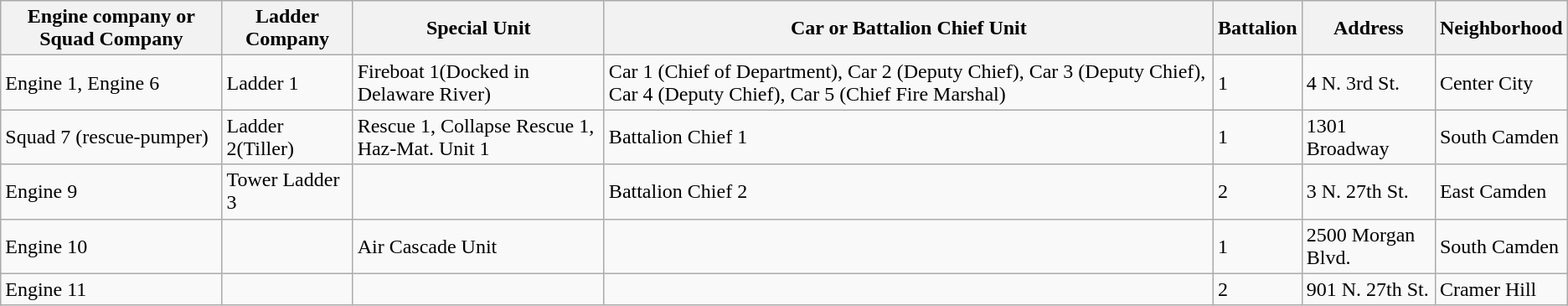<table class="wikitable">
<tr>
<th>Engine company or Squad Company</th>
<th>Ladder Company</th>
<th>Special Unit</th>
<th>Car or Battalion Chief Unit</th>
<th>Battalion</th>
<th>Address</th>
<th>Neighborhood</th>
</tr>
<tr>
<td>Engine 1, Engine 6</td>
<td>Ladder 1</td>
<td>Fireboat 1(Docked in Delaware River)</td>
<td>Car 1 (Chief of Department), Car 2 (Deputy Chief), Car 3 (Deputy Chief), Car 4 (Deputy Chief), Car 5 (Chief Fire Marshal)</td>
<td>1</td>
<td>4 N. 3rd St.</td>
<td>Center City</td>
</tr>
<tr>
<td>Squad 7 (rescue-pumper)</td>
<td>Ladder 2(Tiller)</td>
<td>Rescue 1, Collapse Rescue 1, Haz-Mat. Unit 1</td>
<td>Battalion Chief 1</td>
<td>1</td>
<td>1301 Broadway</td>
<td>South Camden</td>
</tr>
<tr>
<td>Engine 9</td>
<td>Tower Ladder 3</td>
<td></td>
<td>Battalion Chief 2</td>
<td>2</td>
<td>3 N. 27th St.</td>
<td>East Camden</td>
</tr>
<tr>
<td>Engine 10</td>
<td></td>
<td>Air Cascade Unit</td>
<td></td>
<td>1</td>
<td>2500 Morgan Blvd.</td>
<td>South Camden</td>
</tr>
<tr>
<td>Engine 11</td>
<td></td>
<td></td>
<td></td>
<td>2</td>
<td>901 N. 27th St.</td>
<td>Cramer Hill</td>
</tr>
</table>
